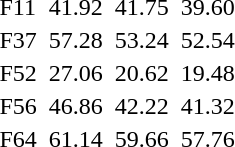<table>
<tr>
<td>F11<br></td>
<td></td>
<td>41.92</td>
<td></td>
<td>41.75 </td>
<td></td>
<td>39.60 </td>
</tr>
<tr>
<td>F37<br></td>
<td></td>
<td>57.28 </td>
<td></td>
<td>53.24</td>
<td></td>
<td>52.54 </td>
</tr>
<tr>
<td>F52<br></td>
<td></td>
<td>27.06 <strong></strong></td>
<td></td>
<td>20.62 </td>
<td></td>
<td>19.48</td>
</tr>
<tr>
<td>F56<br></td>
<td></td>
<td>46.86 <strong></strong></td>
<td></td>
<td>42.22 </td>
<td></td>
<td>41.32</td>
</tr>
<tr>
<td>F64<br></td>
<td></td>
<td>61.14 <strong></strong></td>
<td></td>
<td>59.66 </td>
<td></td>
<td>57.76</td>
</tr>
</table>
